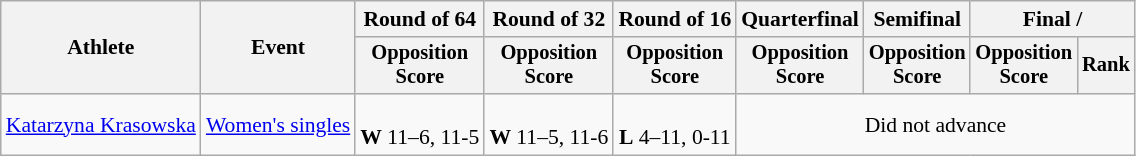<table class=wikitable style="font-size:90%">
<tr>
<th rowspan="2">Athlete</th>
<th rowspan="2">Event</th>
<th>Round of 64</th>
<th>Round of 32</th>
<th>Round of 16</th>
<th>Quarterfinal</th>
<th>Semifinal</th>
<th colspan=2>Final / </th>
</tr>
<tr style="font-size:95%">
<th>Opposition<br>Score</th>
<th>Opposition<br>Score</th>
<th>Opposition<br>Score</th>
<th>Opposition<br>Score</th>
<th>Opposition<br>Score</th>
<th>Opposition<br>Score</th>
<th>Rank</th>
</tr>
<tr align=center>
<td align=left><a href='#'>Katarzyna Krasowska</a></td>
<td align=left><a href='#'>Women's singles</a></td>
<td><br><strong>W</strong> 11–6, 11-5</td>
<td><br><strong>W</strong> 11–5, 11-6</td>
<td><br><strong>L</strong> 4–11, 0-11</td>
<td colspan=4>Did not advance</td>
</tr>
</table>
